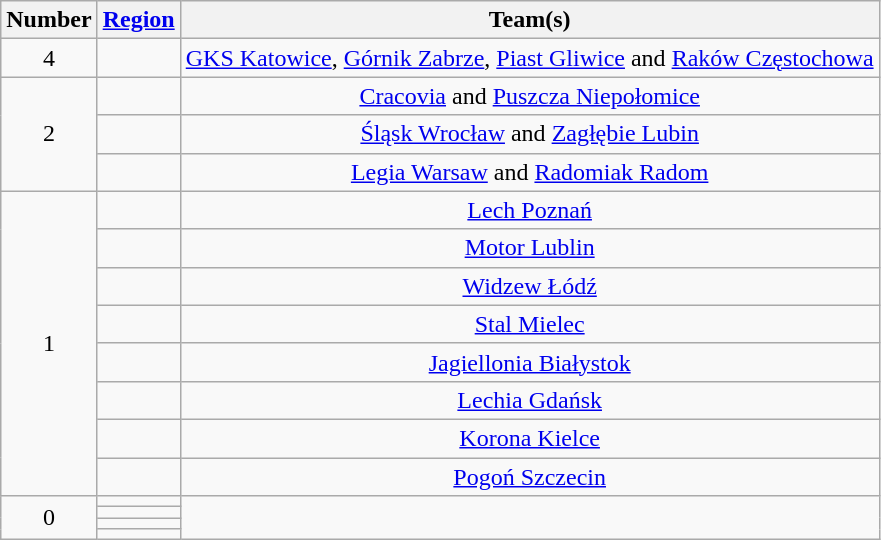<table class="wikitable" style="text-align:center">
<tr>
<th>Number</th>
<th><a href='#'>Region</a></th>
<th>Team(s)</th>
</tr>
<tr>
<td rowspan="1">4</td>
<td style="text-align:left"></td>
<td><a href='#'>GKS Katowice</a>, <a href='#'>Górnik Zabrze</a>, <a href='#'>Piast Gliwice</a> and <a href='#'>Raków Częstochowa</a></td>
</tr>
<tr>
<td rowspan="3">2</td>
<td style="text-align:left"></td>
<td><a href='#'>Cracovia</a> and <a href='#'>Puszcza Niepołomice</a></td>
</tr>
<tr>
<td style="text-align:left"></td>
<td><a href='#'>Śląsk Wrocław</a> and <a href='#'>Zagłębie Lubin</a></td>
</tr>
<tr>
<td style="text-align:left"></td>
<td><a href='#'>Legia Warsaw</a> and <a href='#'>Radomiak Radom</a></td>
</tr>
<tr>
<td rowspan="8">1</td>
<td style="text-align:left"></td>
<td><a href='#'>Lech Poznań</a></td>
</tr>
<tr>
<td style="text-align:left"></td>
<td><a href='#'>Motor Lublin</a></td>
</tr>
<tr>
<td style="text-align:left"></td>
<td><a href='#'>Widzew Łódź</a></td>
</tr>
<tr>
<td style="text-align:left"></td>
<td><a href='#'>Stal Mielec</a></td>
</tr>
<tr>
<td style="text-align:left"></td>
<td><a href='#'>Jagiellonia Białystok</a></td>
</tr>
<tr>
<td style="text-align:left"></td>
<td><a href='#'>Lechia Gdańsk</a></td>
</tr>
<tr>
<td style="text-align:left"></td>
<td><a href='#'>Korona Kielce</a></td>
</tr>
<tr>
<td style="text-align:left"></td>
<td><a href='#'>Pogoń Szczecin</a></td>
</tr>
<tr>
<td rowspan="4">0</td>
<td style="text-align:left"></td>
</tr>
<tr>
<td style="text-align:left"></td>
</tr>
<tr>
<td style="text-align:left"></td>
</tr>
<tr>
<td style="text-align:left"></td>
</tr>
</table>
